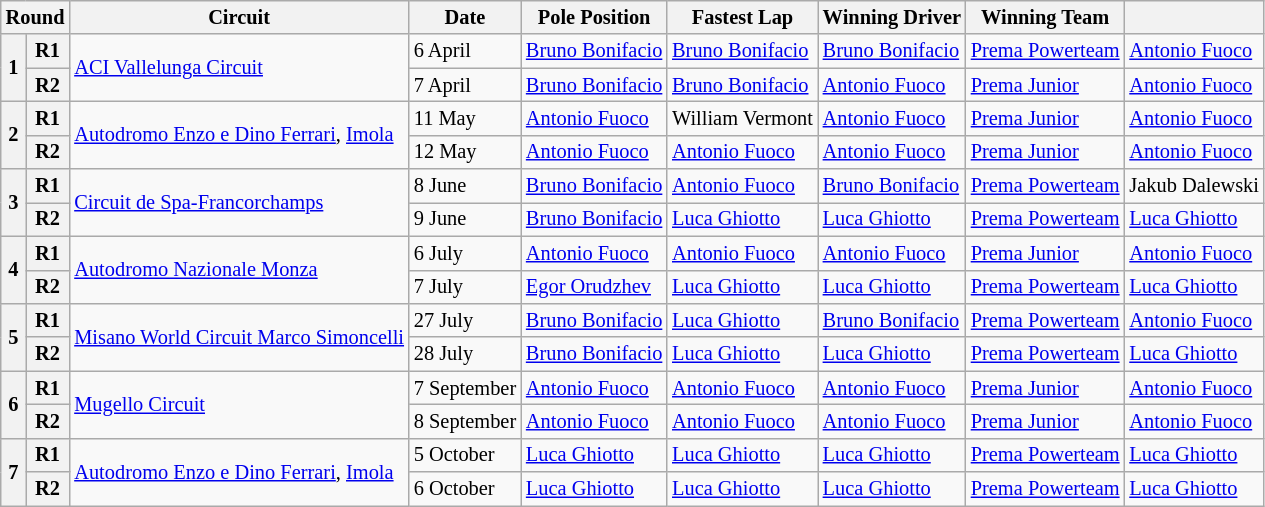<table class="wikitable" style="font-size: 85%">
<tr>
<th colspan=2>Round</th>
<th>Circuit</th>
<th>Date</th>
<th>Pole Position</th>
<th>Fastest Lap</th>
<th>Winning Driver</th>
<th>Winning Team</th>
<th></th>
</tr>
<tr>
<th rowspan=2>1</th>
<th>R1</th>
<td rowspan=2> <a href='#'>ACI Vallelunga Circuit</a></td>
<td>6 April</td>
<td nowrap> <a href='#'>Bruno Bonifacio</a></td>
<td nowrap> <a href='#'>Bruno Bonifacio</a></td>
<td nowrap> <a href='#'>Bruno Bonifacio</a></td>
<td nowrap> <a href='#'>Prema Powerteam</a></td>
<td nowrap> <a href='#'>Antonio Fuoco</a></td>
</tr>
<tr>
<th>R2</th>
<td>7 April</td>
<td> <a href='#'>Bruno Bonifacio</a></td>
<td> <a href='#'>Bruno Bonifacio</a></td>
<td> <a href='#'>Antonio Fuoco</a></td>
<td> <a href='#'>Prema Junior</a></td>
<td> <a href='#'>Antonio Fuoco</a></td>
</tr>
<tr>
<th rowspan=2>2</th>
<th>R1</th>
<td rowspan=2> <a href='#'>Autodromo Enzo e Dino Ferrari</a>, <a href='#'>Imola</a></td>
<td>11 May</td>
<td> <a href='#'>Antonio Fuoco</a></td>
<td nowrap> William Vermont</td>
<td> <a href='#'>Antonio Fuoco</a></td>
<td> <a href='#'>Prema Junior</a></td>
<td> <a href='#'>Antonio Fuoco</a></td>
</tr>
<tr>
<th>R2</th>
<td>12 May</td>
<td> <a href='#'>Antonio Fuoco</a></td>
<td> <a href='#'>Antonio Fuoco</a></td>
<td> <a href='#'>Antonio Fuoco</a></td>
<td> <a href='#'>Prema Junior</a></td>
<td> <a href='#'>Antonio Fuoco</a></td>
</tr>
<tr>
<th rowspan=2>3</th>
<th>R1</th>
<td rowspan=2> <a href='#'>Circuit de Spa-Francorchamps</a></td>
<td>8 June</td>
<td> <a href='#'>Bruno Bonifacio</a></td>
<td> <a href='#'>Antonio Fuoco</a></td>
<td> <a href='#'>Bruno Bonifacio</a></td>
<td> <a href='#'>Prema Powerteam</a></td>
<td nowrap> Jakub Dalewski</td>
</tr>
<tr>
<th>R2</th>
<td>9 June</td>
<td> <a href='#'>Bruno Bonifacio</a></td>
<td> <a href='#'>Luca Ghiotto</a></td>
<td> <a href='#'>Luca Ghiotto</a></td>
<td> <a href='#'>Prema Powerteam</a></td>
<td> <a href='#'>Luca Ghiotto</a></td>
</tr>
<tr>
<th rowspan=2>4</th>
<th>R1</th>
<td rowspan=2> <a href='#'>Autodromo Nazionale Monza</a></td>
<td>6 July</td>
<td> <a href='#'>Antonio Fuoco</a></td>
<td> <a href='#'>Antonio Fuoco</a></td>
<td> <a href='#'>Antonio Fuoco</a></td>
<td> <a href='#'>Prema Junior</a></td>
<td> <a href='#'>Antonio Fuoco</a></td>
</tr>
<tr>
<th>R2</th>
<td>7 July</td>
<td> <a href='#'>Egor Orudzhev</a></td>
<td> <a href='#'>Luca Ghiotto</a></td>
<td> <a href='#'>Luca Ghiotto</a></td>
<td> <a href='#'>Prema Powerteam</a></td>
<td> <a href='#'>Luca Ghiotto</a></td>
</tr>
<tr>
<th rowspan=2>5</th>
<th>R1</th>
<td rowspan=2 nowrap> <a href='#'>Misano World Circuit Marco Simoncelli</a></td>
<td>27 July</td>
<td> <a href='#'>Bruno Bonifacio</a></td>
<td> <a href='#'>Luca Ghiotto</a></td>
<td> <a href='#'>Bruno Bonifacio</a></td>
<td> <a href='#'>Prema Powerteam</a></td>
<td> <a href='#'>Antonio Fuoco</a></td>
</tr>
<tr>
<th>R2</th>
<td>28 July</td>
<td> <a href='#'>Bruno Bonifacio</a></td>
<td> <a href='#'>Luca Ghiotto</a></td>
<td> <a href='#'>Luca Ghiotto</a></td>
<td> <a href='#'>Prema Powerteam</a></td>
<td> <a href='#'>Luca Ghiotto</a></td>
</tr>
<tr>
<th rowspan=2>6</th>
<th>R1</th>
<td rowspan=2> <a href='#'>Mugello Circuit</a></td>
<td nowrap>7 September</td>
<td> <a href='#'>Antonio Fuoco</a></td>
<td> <a href='#'>Antonio Fuoco</a></td>
<td> <a href='#'>Antonio Fuoco</a></td>
<td> <a href='#'>Prema Junior</a></td>
<td> <a href='#'>Antonio Fuoco</a></td>
</tr>
<tr>
<th>R2</th>
<td>8 September</td>
<td> <a href='#'>Antonio Fuoco</a></td>
<td> <a href='#'>Antonio Fuoco</a></td>
<td> <a href='#'>Antonio Fuoco</a></td>
<td> <a href='#'>Prema Junior</a></td>
<td> <a href='#'>Antonio Fuoco</a></td>
</tr>
<tr>
<th rowspan=2>7</th>
<th>R1</th>
<td rowspan=2> <a href='#'>Autodromo Enzo e Dino Ferrari</a>, <a href='#'>Imola</a></td>
<td>5 October</td>
<td> <a href='#'>Luca Ghiotto</a></td>
<td> <a href='#'>Luca Ghiotto</a></td>
<td> <a href='#'>Luca Ghiotto</a></td>
<td> <a href='#'>Prema Powerteam</a></td>
<td> <a href='#'>Luca Ghiotto</a></td>
</tr>
<tr>
<th>R2</th>
<td>6 October</td>
<td> <a href='#'>Luca Ghiotto</a></td>
<td> <a href='#'>Luca Ghiotto</a></td>
<td> <a href='#'>Luca Ghiotto</a></td>
<td> <a href='#'>Prema Powerteam</a></td>
<td> <a href='#'>Luca Ghiotto</a></td>
</tr>
</table>
